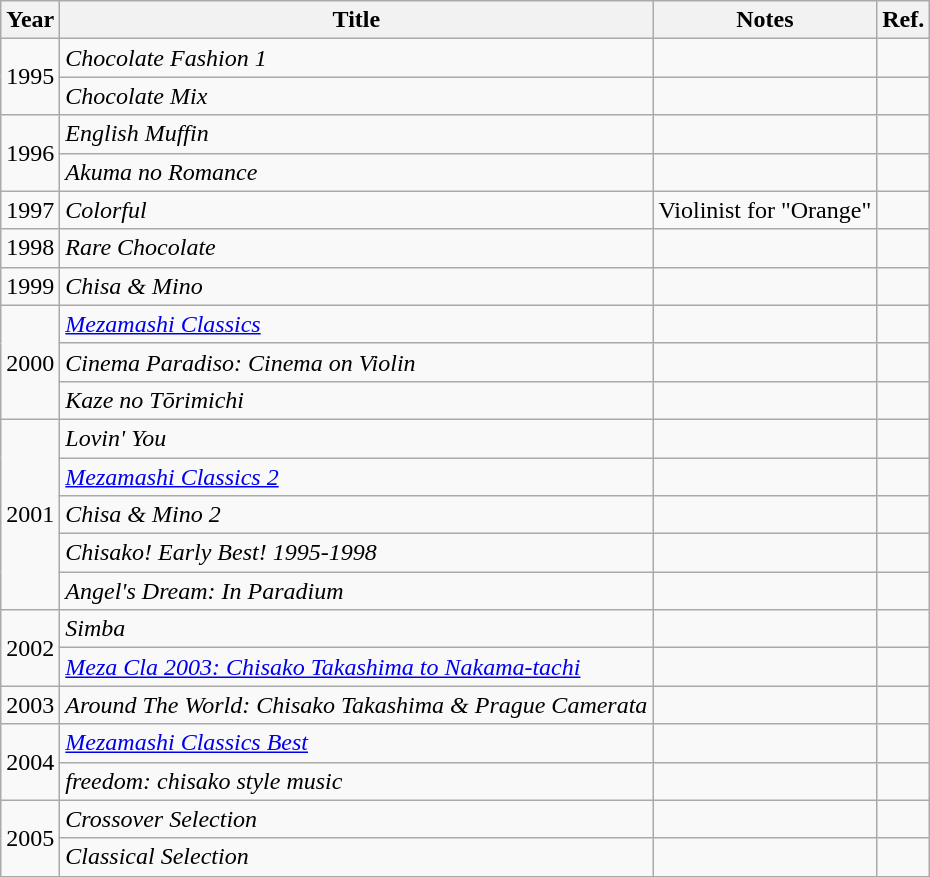<table class="wikitable">
<tr>
<th>Year</th>
<th>Title</th>
<th>Notes</th>
<th>Ref.</th>
</tr>
<tr>
<td rowspan="2">1995</td>
<td><em>Chocolate Fashion 1</em></td>
<td></td>
<td></td>
</tr>
<tr>
<td><em>Chocolate Mix</em></td>
<td></td>
<td></td>
</tr>
<tr>
<td rowspan="2">1996</td>
<td><em>English Muffin</em></td>
<td></td>
<td></td>
</tr>
<tr>
<td><em>Akuma no Romance</em></td>
<td></td>
<td></td>
</tr>
<tr>
<td>1997</td>
<td><em>Colorful</em></td>
<td>Violinist for "Orange"</td>
<td></td>
</tr>
<tr>
<td>1998</td>
<td><em>Rare Chocolate</em></td>
<td></td>
<td></td>
</tr>
<tr>
<td>1999</td>
<td><em>Chisa & Mino</em></td>
<td></td>
<td></td>
</tr>
<tr>
<td rowspan="3">2000</td>
<td><em><a href='#'>Mezamashi Classics</a></em></td>
<td></td>
<td></td>
</tr>
<tr>
<td><em>Cinema Paradiso: Cinema on Violin</em></td>
<td></td>
<td></td>
</tr>
<tr>
<td><em>Kaze no Tōrimichi</em></td>
<td></td>
<td></td>
</tr>
<tr>
<td rowspan="5">2001</td>
<td><em>Lovin' You</em></td>
<td></td>
<td></td>
</tr>
<tr>
<td><em><a href='#'>Mezamashi Classics 2</a></em></td>
<td></td>
<td></td>
</tr>
<tr>
<td><em>Chisa & Mino 2</em></td>
<td></td>
<td></td>
</tr>
<tr>
<td><em>Chisako! Early Best! 1995-1998</em></td>
<td></td>
<td></td>
</tr>
<tr>
<td><em>Angel's Dream: In Paradium</em></td>
<td></td>
<td></td>
</tr>
<tr>
<td rowspan="2">2002</td>
<td><em>Simba</em></td>
<td></td>
<td></td>
</tr>
<tr>
<td><em><a href='#'>Meza Cla 2003: Chisako Takashima to Nakama-tachi</a></em></td>
<td></td>
<td></td>
</tr>
<tr>
<td>2003</td>
<td><em>Around The World: Chisako Takashima & Prague Camerata</em></td>
<td></td>
<td></td>
</tr>
<tr>
<td rowspan="2">2004</td>
<td><em><a href='#'>Mezamashi Classics Best</a></em></td>
<td></td>
<td></td>
</tr>
<tr>
<td><em>freedom: chisako style music</em></td>
<td></td>
<td></td>
</tr>
<tr>
<td rowspan="2">2005</td>
<td><em>Crossover Selection</em></td>
<td></td>
<td></td>
</tr>
<tr>
<td><em>Classical Selection</em></td>
<td></td>
<td></td>
</tr>
</table>
